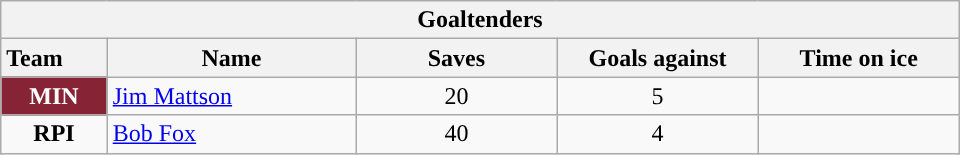<table class="wikitable" style="width:40em; text-align:right;">
<tr>
<th colspan=5>Goaltenders</th>
</tr>
<tr>
<th style="width:4em; text-align:left;">Team</th>
<th style="width:10em;">Name</th>
<th style="width:8em;">Saves</th>
<th style="width:8em;">Goals against</th>
<th style="width:8em;">Time on ice</th>
</tr>
<tr>
<td align=center style="color:white; background:#862334; "><strong>MIN</strong></td>
<td style="text-align:left;"><a href='#'>Jim Mattson</a></td>
<td align=center>20</td>
<td align=center>5</td>
<td align=center></td>
</tr>
<tr>
<td align=center><strong>RPI</strong></td>
<td style="text-align:left;"><a href='#'>Bob Fox</a></td>
<td align=center>40</td>
<td align=center>4</td>
<td align=center></td>
</tr>
</table>
